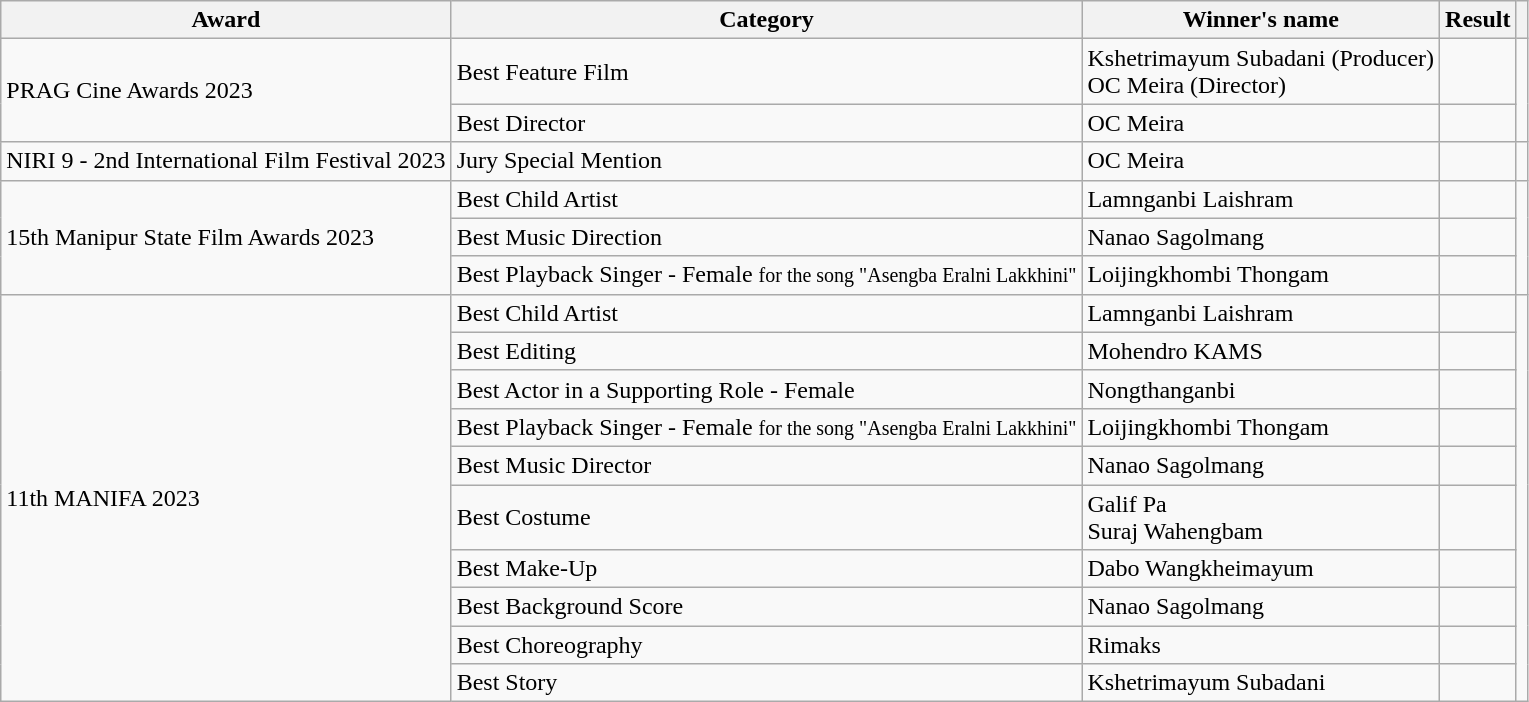<table class="wikitable sortable">
<tr>
<th>Award</th>
<th>Category</th>
<th>Winner's name</th>
<th>Result</th>
<th></th>
</tr>
<tr>
<td rowspan="2">PRAG Cine Awards 2023</td>
<td>Best Feature Film</td>
<td>Kshetrimayum Subadani (Producer)<br>OC Meira (Director)</td>
<td></td>
<td rowspan="2"></td>
</tr>
<tr>
<td>Best Director</td>
<td>OC Meira</td>
<td></td>
</tr>
<tr>
<td>NIRI 9 - 2nd International Film Festival 2023</td>
<td>Jury Special Mention</td>
<td>OC Meira</td>
<td></td>
<td></td>
</tr>
<tr>
<td rowspan="3">15th Manipur State Film Awards 2023</td>
<td>Best Child Artist</td>
<td>Lamnganbi Laishram</td>
<td></td>
<td rowspan="3"></td>
</tr>
<tr>
<td>Best Music Direction</td>
<td>Nanao Sagolmang</td>
<td></td>
</tr>
<tr>
<td>Best Playback Singer - Female <small>for the song "Asengba Eralni Lakkhini"</small></td>
<td>Loijingkhombi Thongam</td>
<td></td>
</tr>
<tr>
<td rowspan="10">11th MANIFA 2023</td>
<td>Best Child Artist</td>
<td>Lamnganbi Laishram</td>
<td></td>
<td rowspan="10"></td>
</tr>
<tr>
<td>Best Editing</td>
<td>Mohendro KAMS</td>
<td></td>
</tr>
<tr>
<td>Best Actor in a Supporting Role - Female</td>
<td>Nongthanganbi</td>
<td></td>
</tr>
<tr>
<td>Best Playback Singer - Female <small>for the song "Asengba Eralni Lakkhini"</small></td>
<td>Loijingkhombi Thongam</td>
<td></td>
</tr>
<tr>
<td>Best Music Director</td>
<td>Nanao Sagolmang</td>
<td></td>
</tr>
<tr>
<td>Best Costume</td>
<td>Galif Pa<br>Suraj Wahengbam</td>
<td></td>
</tr>
<tr>
<td>Best Make-Up</td>
<td>Dabo Wangkheimayum</td>
<td></td>
</tr>
<tr>
<td>Best Background Score</td>
<td>Nanao Sagolmang</td>
<td></td>
</tr>
<tr>
<td>Best Choreography</td>
<td>Rimaks</td>
<td></td>
</tr>
<tr>
<td>Best Story</td>
<td>Kshetrimayum Subadani</td>
<td></td>
</tr>
</table>
